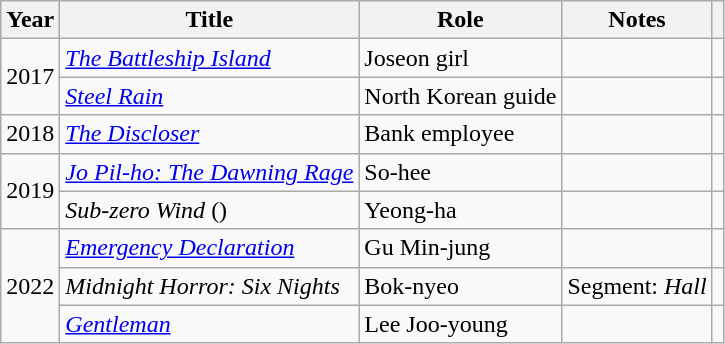<table class="wikitable plainrowheaders">
<tr>
<th scope="col">Year</th>
<th scope="col">Title</th>
<th scope="col">Role</th>
<th>Notes</th>
<th scope="col" class="unsortable"></th>
</tr>
<tr>
<td rowspan="2">2017</td>
<td><em><a href='#'>The Battleship Island</a></em></td>
<td>Joseon girl</td>
<td></td>
<td></td>
</tr>
<tr>
<td><em><a href='#'>Steel Rain</a></em></td>
<td>North Korean guide</td>
<td></td>
<td></td>
</tr>
<tr>
<td scope="row">2018</td>
<td><em><a href='#'>The Discloser</a></em></td>
<td>Bank employee</td>
<td></td>
<td></td>
</tr>
<tr>
<td rowspan="2">2019</td>
<td><em><a href='#'>Jo Pil-ho: The Dawning Rage</a></em></td>
<td>So-hee</td>
<td></td>
<td></td>
</tr>
<tr>
<td><em>Sub-zero Wind</em> ()</td>
<td>Yeong-ha</td>
<td></td>
<td></td>
</tr>
<tr>
<td scope="row" rowspan=3>2022</td>
<td><em><a href='#'>Emergency Declaration</a></em></td>
<td>Gu Min-jung</td>
<td></td>
<td></td>
</tr>
<tr>
<td><em>Midnight Horror: Six Nights</em></td>
<td>Bok-nyeo</td>
<td>Segment: <em>Hall</em></td>
<td></td>
</tr>
<tr>
<td><em><a href='#'>Gentleman</a></em></td>
<td>Lee Joo-young</td>
<td></td>
<td></td>
</tr>
</table>
